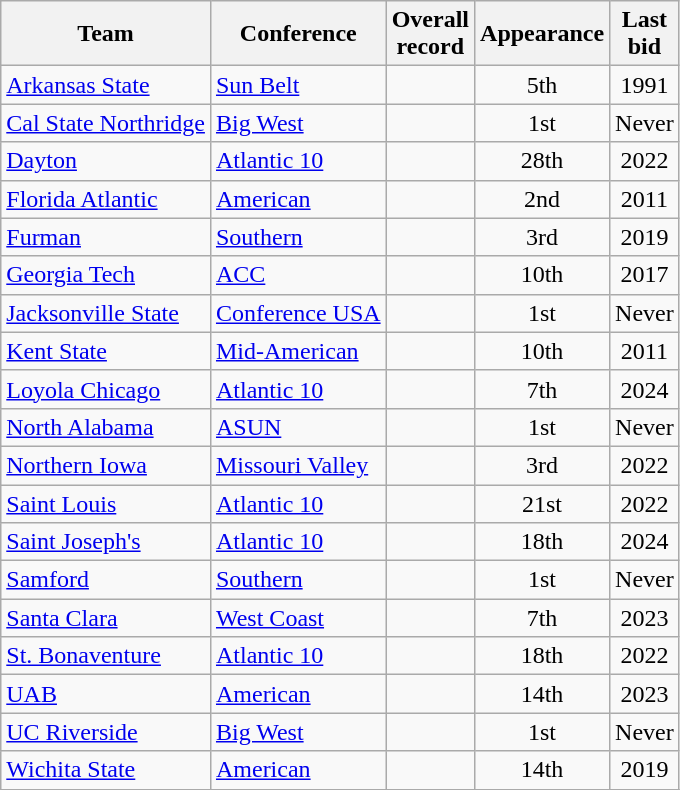<table class="wikitable sortable" style="text-align: center;">
<tr>
<th>Team</th>
<th>Conference</th>
<th data-sort-type="number">Overall<br>record</th>
<th data-sort-type="number">Appearance</th>
<th>Last<br>bid</th>
</tr>
<tr>
<td align="left"><a href='#'>Arkansas State</a></td>
<td align="left"><a href='#'>Sun Belt</a></td>
<td></td>
<td>5th</td>
<td>1991</td>
</tr>
<tr>
<td align="left"><a href='#'>Cal State Northridge</a></td>
<td align="left"><a href='#'>Big West</a></td>
<td></td>
<td>1st</td>
<td>Never</td>
</tr>
<tr>
<td align="left"><a href='#'>Dayton</a></td>
<td align="left"><a href='#'>Atlantic 10</a></td>
<td></td>
<td>28th</td>
<td>2022</td>
</tr>
<tr>
<td align="left"><a href='#'>Florida Atlantic</a></td>
<td align="left"><a href='#'>American</a></td>
<td></td>
<td>2nd</td>
<td>2011</td>
</tr>
<tr>
<td align="left"><a href='#'>Furman</a></td>
<td align="left"><a href='#'>Southern</a></td>
<td></td>
<td>3rd</td>
<td>2019</td>
</tr>
<tr>
<td align="left"><a href='#'>Georgia Tech</a></td>
<td align="left"><a href='#'>ACC</a></td>
<td></td>
<td>10th</td>
<td>2017</td>
</tr>
<tr>
<td align="left"><a href='#'>Jacksonville State</a></td>
<td align="left"><a href='#'>Conference USA</a></td>
<td></td>
<td>1st</td>
<td>Never</td>
</tr>
<tr>
<td align="left"><a href='#'>Kent State</a></td>
<td align="left"><a href='#'>Mid-American</a></td>
<td></td>
<td>10th</td>
<td>2011</td>
</tr>
<tr>
<td align="left"><a href='#'>Loyola Chicago</a></td>
<td align="left"><a href='#'>Atlantic 10</a></td>
<td></td>
<td>7th</td>
<td>2024</td>
</tr>
<tr>
<td align="left"><a href='#'>North Alabama</a></td>
<td align="left"><a href='#'>ASUN</a></td>
<td></td>
<td>1st</td>
<td>Never</td>
</tr>
<tr>
<td align="left"><a href='#'>Northern Iowa</a></td>
<td align="left"><a href='#'>Missouri Valley</a></td>
<td></td>
<td>3rd</td>
<td>2022</td>
</tr>
<tr>
<td align="left"><a href='#'>Saint Louis</a></td>
<td align="left"><a href='#'>Atlantic 10</a></td>
<td></td>
<td>21st</td>
<td>2022</td>
</tr>
<tr>
<td align="left"><a href='#'>Saint Joseph's</a></td>
<td align="left"><a href='#'>Atlantic 10</a></td>
<td></td>
<td>18th</td>
<td>2024</td>
</tr>
<tr>
<td align="left"><a href='#'>Samford</a></td>
<td align="left"><a href='#'>Southern</a></td>
<td></td>
<td>1st</td>
<td>Never</td>
</tr>
<tr>
<td align="left"><a href='#'>Santa Clara</a></td>
<td align="left"><a href='#'>West Coast</a></td>
<td></td>
<td>7th</td>
<td>2023</td>
</tr>
<tr>
<td align="left"><a href='#'>St. Bonaventure</a></td>
<td align="left"><a href='#'>Atlantic 10</a></td>
<td></td>
<td>18th</td>
<td>2022</td>
</tr>
<tr>
<td align="left"><a href='#'>UAB</a></td>
<td align="left"><a href='#'>American</a></td>
<td></td>
<td>14th</td>
<td>2023</td>
</tr>
<tr>
<td align="left"><a href='#'>UC Riverside</a></td>
<td align="left"><a href='#'>Big West</a></td>
<td></td>
<td>1st</td>
<td>Never</td>
</tr>
<tr>
<td align="left"><a href='#'>Wichita State</a></td>
<td align="left"><a href='#'>American</a></td>
<td></td>
<td>14th</td>
<td>2019</td>
</tr>
<tr>
</tr>
</table>
